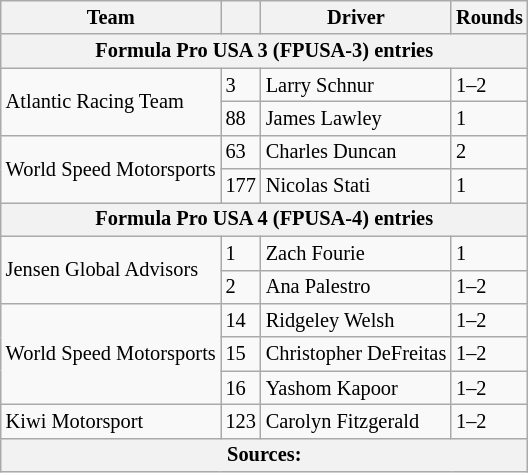<table class="wikitable" style="font-size:85%;">
<tr>
<th>Team</th>
<th></th>
<th>Driver</th>
<th>Rounds</th>
</tr>
<tr>
<th colspan="4">Formula Pro USA 3 (FPUSA-3) entries</th>
</tr>
<tr>
<td rowspan="2">Atlantic Racing Team</td>
<td>3</td>
<td> Larry Schnur</td>
<td>1–2</td>
</tr>
<tr>
<td>88</td>
<td> James Lawley</td>
<td>1</td>
</tr>
<tr>
<td rowspan="2">World Speed Motorsports</td>
<td>63</td>
<td> Charles Duncan</td>
<td>2</td>
</tr>
<tr>
<td>177</td>
<td> Nicolas Stati</td>
<td>1</td>
</tr>
<tr>
<th colspan="4">Formula Pro USA 4 (FPUSA-4) entries</th>
</tr>
<tr>
<td rowspan="2">Jensen Global Advisors</td>
<td>1</td>
<td> Zach Fourie</td>
<td>1</td>
</tr>
<tr>
<td>2</td>
<td> Ana Palestro</td>
<td>1–2</td>
</tr>
<tr>
<td rowspan="3">World Speed Motorsports</td>
<td>14</td>
<td> Ridgeley Welsh</td>
<td>1–2</td>
</tr>
<tr>
<td>15</td>
<td> Christopher DeFreitas</td>
<td>1–2</td>
</tr>
<tr>
<td>16</td>
<td> Yashom Kapoor</td>
<td>1–2</td>
</tr>
<tr>
<td>Kiwi Motorsport</td>
<td>123</td>
<td> Carolyn Fitzgerald</td>
<td>1–2</td>
</tr>
<tr>
<th colspan="4">Sources: </th>
</tr>
</table>
